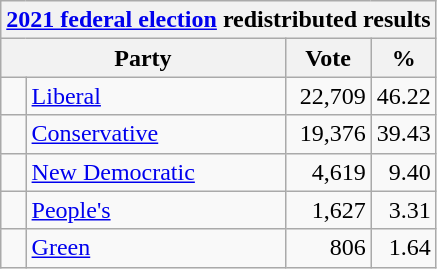<table class="wikitable">
<tr>
<th colspan="4"><a href='#'>2021 federal election</a> redistributed results</th>
</tr>
<tr>
<th bgcolor="#DDDDFF" width="130px" colspan="2">Party</th>
<th bgcolor="#DDDDFF" width="50px">Vote</th>
<th bgcolor="#DDDDFF" width="30px">%</th>
</tr>
<tr>
<td> </td>
<td><a href='#'>Liberal</a></td>
<td align=right>22,709</td>
<td align=right>46.22</td>
</tr>
<tr>
<td> </td>
<td><a href='#'>Conservative</a></td>
<td align=right>19,376</td>
<td align=right>39.43</td>
</tr>
<tr>
<td> </td>
<td><a href='#'>New Democratic</a></td>
<td align=right>4,619</td>
<td align=right>9.40</td>
</tr>
<tr>
<td> </td>
<td><a href='#'>People's</a></td>
<td align=right>1,627</td>
<td align=right>3.31</td>
</tr>
<tr>
<td> </td>
<td><a href='#'>Green</a></td>
<td align=right>806</td>
<td align=right>1.64</td>
</tr>
</table>
